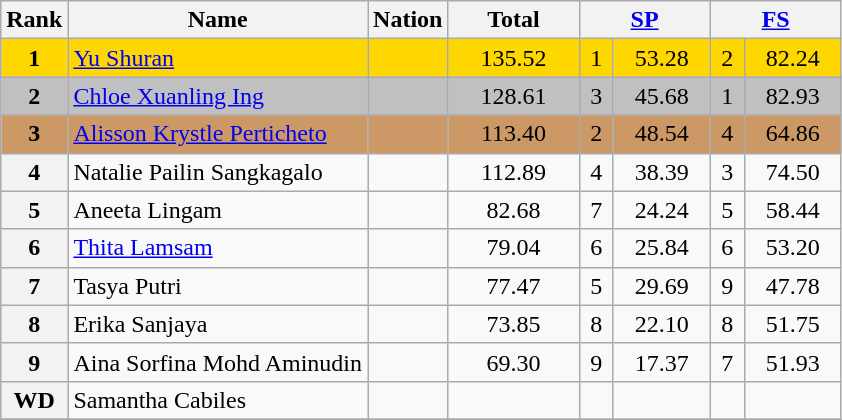<table class="wikitable sortable">
<tr>
<th>Rank</th>
<th>Name</th>
<th>Nation</th>
<th width="80px">Total</th>
<th colspan="2" width="80px"><a href='#'>SP</a></th>
<th colspan="2" width="80px"><a href='#'>FS</a></th>
</tr>
<tr bgcolor="gold">
<td align="center"><strong>1</strong></td>
<td><a href='#'>Yu Shuran</a></td>
<td></td>
<td align="center">135.52</td>
<td align="center">1</td>
<td align="center">53.28</td>
<td align="center">2</td>
<td align="center">82.24</td>
</tr>
<tr bgcolor="silver">
<td align="center"><strong>2</strong></td>
<td><a href='#'>Chloe Xuanling Ing</a></td>
<td></td>
<td align="center">128.61</td>
<td align="center">3</td>
<td align="center">45.68</td>
<td align="center">1</td>
<td align="center">82.93</td>
</tr>
<tr bgcolor="cc9966">
<td align="center"><strong>3</strong></td>
<td><a href='#'>Alisson Krystle Perticheto</a></td>
<td></td>
<td align="center">113.40</td>
<td align="center">2</td>
<td align="center">48.54</td>
<td align="center">4</td>
<td align="center">64.86</td>
</tr>
<tr>
<th>4</th>
<td>Natalie Pailin Sangkagalo</td>
<td></td>
<td align="center">112.89</td>
<td align="center">4</td>
<td align="center">38.39</td>
<td align="center">3</td>
<td align="center">74.50</td>
</tr>
<tr>
<th>5</th>
<td>Aneeta Lingam</td>
<td></td>
<td align="center">82.68</td>
<td align="center">7</td>
<td align="center">24.24</td>
<td align="center">5</td>
<td align="center">58.44</td>
</tr>
<tr>
<th>6</th>
<td><a href='#'>Thita Lamsam</a></td>
<td></td>
<td align="center">79.04</td>
<td align="center">6</td>
<td align="center">25.84</td>
<td align="center">6</td>
<td align="center">53.20</td>
</tr>
<tr>
<th>7</th>
<td>Tasya Putri</td>
<td></td>
<td align="center">77.47</td>
<td align="center">5</td>
<td align="center">29.69</td>
<td align="center">9</td>
<td align="center">47.78</td>
</tr>
<tr>
<th>8</th>
<td>Erika Sanjaya</td>
<td></td>
<td align="center">73.85</td>
<td align="center">8</td>
<td align="center">22.10</td>
<td align="center">8</td>
<td align="center">51.75</td>
</tr>
<tr>
<th>9</th>
<td>Aina Sorfina Mohd Aminudin</td>
<td></td>
<td align="center">69.30</td>
<td align="center">9</td>
<td align="center">17.37</td>
<td align="center">7</td>
<td align="center">51.93</td>
</tr>
<tr>
<th>WD</th>
<td>Samantha Cabiles</td>
<td></td>
<td></td>
<td></td>
<td></td>
<td></td>
<td></td>
</tr>
<tr>
</tr>
</table>
